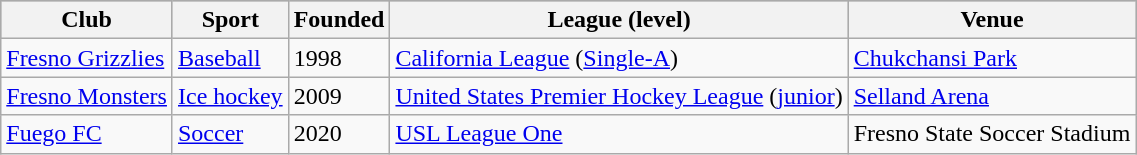<table class="wikitable" style="border: 1px solid #ADADAD; margin-bottom: 10px; padding-bottom: 5px;">
<tr style="background:#adadad; text-align:left;">
<th>Club</th>
<th>Sport</th>
<th>Founded</th>
<th>League (level)</th>
<th>Venue</th>
</tr>
<tr>
<td><a href='#'>Fresno Grizzlies</a></td>
<td><a href='#'>Baseball</a></td>
<td>1998</td>
<td><a href='#'>California League</a> (<a href='#'>Single-A</a>)</td>
<td><a href='#'>Chukchansi Park</a></td>
</tr>
<tr>
<td><a href='#'>Fresno Monsters</a></td>
<td><a href='#'>Ice hockey</a></td>
<td>2009</td>
<td><a href='#'>United States Premier Hockey League</a> (<a href='#'>junior</a>)</td>
<td><a href='#'>Selland Arena</a></td>
</tr>
<tr>
<td><a href='#'>Fuego FC</a></td>
<td><a href='#'>Soccer</a></td>
<td>2020</td>
<td><a href='#'>USL League One</a></td>
<td>Fresno State Soccer Stadium</td>
</tr>
</table>
